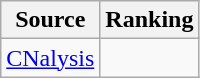<table class="wikitable" style="text-align:center">
<tr>
<th>Source</th>
<th>Ranking</th>
</tr>
<tr>
<td align=left><a href='#'>CNalysis</a></td>
<td></td>
</tr>
</table>
